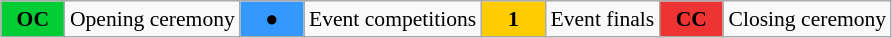<table class="wikitable" style="margin:0.5em auto; font-size:90%; position:relative;">
<tr>
<td style="width:2.5em; background:#00cc33; text-align:center"><strong>OC</strong></td>
<td>Opening ceremony</td>
<td style="width:2.5em; background:#3399ff; text-align:center">●</td>
<td>Event competitions</td>
<td style="width:2.5em; background:#ffcc00; text-align:center"><strong>1</strong></td>
<td>Event finals</td>
<td style="width:2.5em; background:#ee3333; text-align:center"><strong>CC</strong></td>
<td>Closing ceremony</td>
</tr>
</table>
